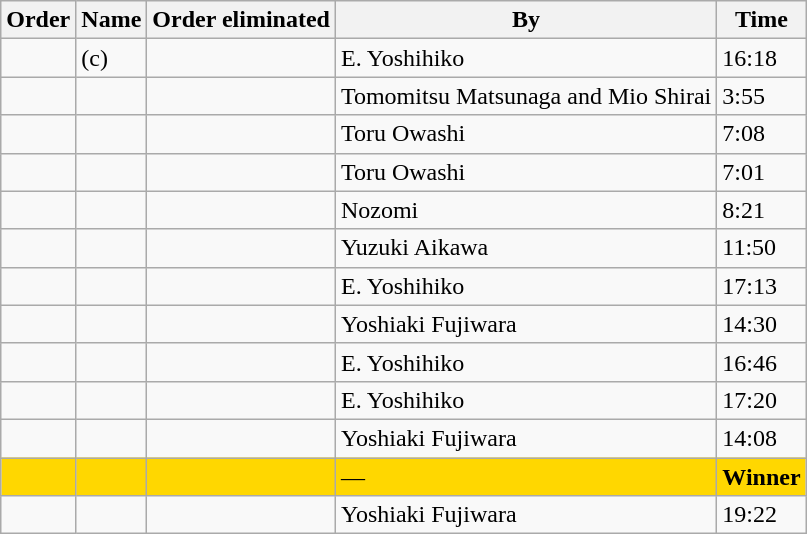<table class="wikitable sortable">
<tr>
<th>Order</th>
<th>Name</th>
<th>Order eliminated</th>
<th>By</th>
<th>Time</th>
</tr>
<tr>
<td></td>
<td> (c)</td>
<td></td>
<td>E. Yoshihiko</td>
<td>16:18</td>
</tr>
<tr>
<td></td>
<td></td>
<td></td>
<td>Tomomitsu Matsunaga and Mio Shirai</td>
<td>3:55</td>
</tr>
<tr>
<td></td>
<td></td>
<td></td>
<td>Toru Owashi</td>
<td>7:08</td>
</tr>
<tr>
<td></td>
<td></td>
<td></td>
<td>Toru Owashi</td>
<td>7:01</td>
</tr>
<tr>
<td></td>
<td></td>
<td></td>
<td>Nozomi</td>
<td>8:21</td>
</tr>
<tr>
<td></td>
<td></td>
<td></td>
<td>Yuzuki Aikawa</td>
<td>11:50</td>
</tr>
<tr>
<td></td>
<td></td>
<td></td>
<td>E. Yoshihiko</td>
<td>17:13</td>
</tr>
<tr>
<td></td>
<td></td>
<td></td>
<td>Yoshiaki Fujiwara</td>
<td>14:30</td>
</tr>
<tr>
<td></td>
<td></td>
<td></td>
<td>E. Yoshihiko</td>
<td>16:46</td>
</tr>
<tr>
<td></td>
<td></td>
<td></td>
<td>E. Yoshihiko</td>
<td>17:20</td>
</tr>
<tr>
<td></td>
<td></td>
<td></td>
<td>Yoshiaki Fujiwara</td>
<td>14:08</td>
</tr>
<tr style="background:gold">
<td><strong></strong></td>
<td><strong></strong></td>
<td></td>
<td>—</td>
<td><strong>Winner</strong></td>
</tr>
<tr>
<td></td>
<td></td>
<td></td>
<td>Yoshiaki Fujiwara</td>
<td>19:22</td>
</tr>
</table>
